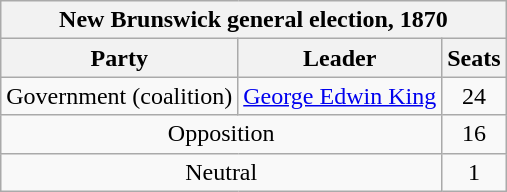<table class="wikitable" style="text-align:center">
<tr>
<th colspan=3>New Brunswick general election, 1870</th>
</tr>
<tr>
<th>Party</th>
<th>Leader</th>
<th>Seats</th>
</tr>
<tr>
<td>Government (coalition)</td>
<td><a href='#'>George Edwin King</a></td>
<td>24</td>
</tr>
<tr>
<td colspan=2>Opposition</td>
<td>16</td>
</tr>
<tr>
<td colspan=2>Neutral</td>
<td>1</td>
</tr>
</table>
